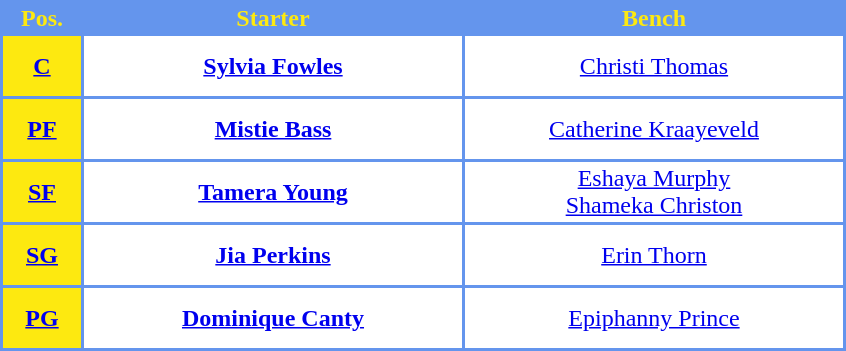<table style="text-align: center; background:#6495ED; color:#FDE910">
<tr>
<th width="50">Pos.</th>
<th width="250">Starter</th>
<th width="250">Bench</th>
</tr>
<tr style="height:40px; background:white; color:#FFCC00">
<th style="background:#FDE910"><a href='#'><span>C</span></a></th>
<td><strong><a href='#'>Sylvia Fowles</a></strong></td>
<td><a href='#'>Christi Thomas</a></td>
</tr>
<tr style="height:40px; background:white; color:#FFCC00">
<th style="background:#FDE910"><a href='#'><span>PF</span></a></th>
<td><strong><a href='#'>Mistie Bass</a></strong></td>
<td><a href='#'>Catherine Kraayeveld</a></td>
</tr>
<tr style="height:40px; background:white; color:#FFCC00">
<th style="background:#FDE910"><a href='#'><span>SF</span></a></th>
<td><strong><a href='#'>Tamera Young</a></strong></td>
<td><a href='#'>Eshaya Murphy</a><br><a href='#'>Shameka Christon</a> </td>
</tr>
<tr style="height:40px; background:white; color:#092C57">
<th style="background:#FDE910"><a href='#'><span>SG</span></a></th>
<td><strong><a href='#'>Jia Perkins</a></strong></td>
<td><a href='#'>Erin Thorn</a></td>
</tr>
<tr style="height:40px; background:white; color:#FFCC00">
<th style="background:#FDE910"><a href='#'><span>PG</span></a></th>
<td><strong><a href='#'>Dominique Canty</a></strong></td>
<td><a href='#'>Epiphanny Prince</a></td>
</tr>
</table>
